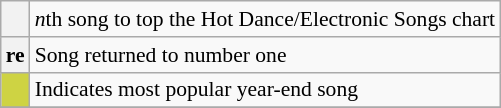<table class="wikitable plainrowheaders" style="font-size:90%;">
<tr>
<th scope=col></th>
<td><em>n</em>th song to top the Hot Dance/Electronic Songs chart</td>
</tr>
<tr>
<th scope=row style="text-align:center;">re</th>
<td>Song returned to number one</td>
</tr>
<tr>
<td style="background-color:#ced343"> </td>
<td>Indicates most popular year-end song</td>
</tr>
<tr>
</tr>
</table>
